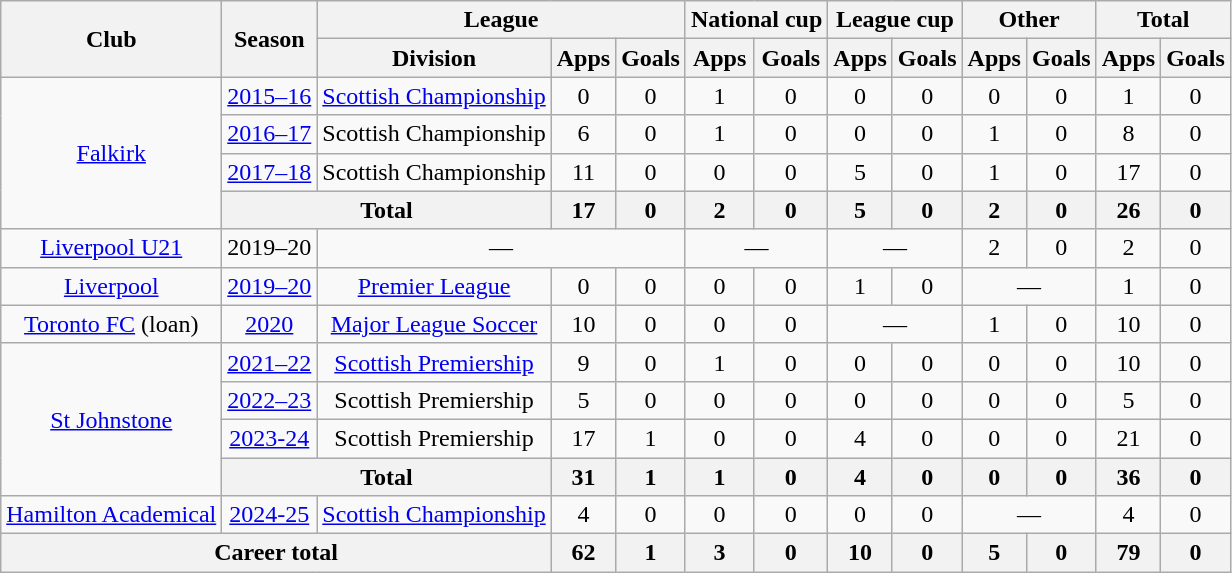<table class=wikitable style="text-align:center">
<tr>
<th rowspan=2>Club</th>
<th rowspan=2>Season</th>
<th colspan=3>League</th>
<th colspan=2>National cup</th>
<th colspan=2>League cup</th>
<th colspan=2>Other</th>
<th colspan=2>Total</th>
</tr>
<tr>
<th>Division</th>
<th>Apps</th>
<th>Goals</th>
<th>Apps</th>
<th>Goals</th>
<th>Apps</th>
<th>Goals</th>
<th>Apps</th>
<th>Goals</th>
<th>Apps</th>
<th>Goals</th>
</tr>
<tr>
<td rowspan="4"><a href='#'>Falkirk</a></td>
<td><a href='#'>2015–16</a></td>
<td><a href='#'>Scottish Championship</a></td>
<td>0</td>
<td>0</td>
<td>1</td>
<td>0</td>
<td>0</td>
<td>0</td>
<td>0</td>
<td>0</td>
<td>1</td>
<td>0</td>
</tr>
<tr>
<td><a href='#'>2016–17</a></td>
<td>Scottish Championship</td>
<td>6</td>
<td>0</td>
<td>1</td>
<td>0</td>
<td>0</td>
<td>0</td>
<td>1</td>
<td>0</td>
<td>8</td>
<td>0</td>
</tr>
<tr>
<td><a href='#'>2017–18</a></td>
<td>Scottish Championship</td>
<td>11</td>
<td>0</td>
<td>0</td>
<td>0</td>
<td>5</td>
<td>0</td>
<td>1</td>
<td>0</td>
<td>17</td>
<td>0</td>
</tr>
<tr>
<th colspan=2>Total</th>
<th>17</th>
<th>0</th>
<th>2</th>
<th>0</th>
<th>5</th>
<th>0</th>
<th>2</th>
<th>0</th>
<th>26</th>
<th>0</th>
</tr>
<tr>
<td><a href='#'>Liverpool U21</a></td>
<td>2019–20</td>
<td colspan="3">—</td>
<td colspan="2">—</td>
<td colspan="2">—</td>
<td>2</td>
<td>0</td>
<td>2</td>
<td>0</td>
</tr>
<tr>
<td><a href='#'>Liverpool</a></td>
<td><a href='#'>2019–20</a></td>
<td><a href='#'>Premier League</a></td>
<td>0</td>
<td>0</td>
<td>0</td>
<td>0</td>
<td>1</td>
<td>0</td>
<td colspan="2">—</td>
<td>1</td>
<td>0</td>
</tr>
<tr>
<td><a href='#'>Toronto FC</a> (loan)</td>
<td><a href='#'>2020</a></td>
<td><a href='#'>Major League Soccer</a></td>
<td>10</td>
<td>0</td>
<td>0</td>
<td>0</td>
<td colspan="2">—</td>
<td>1</td>
<td>0</td>
<td>10</td>
<td>0</td>
</tr>
<tr>
<td rowspan="4"><a href='#'>St Johnstone</a></td>
<td><a href='#'>2021–22</a></td>
<td><a href='#'>Scottish Premiership</a></td>
<td>9</td>
<td>0</td>
<td>1</td>
<td>0</td>
<td>0</td>
<td>0</td>
<td>0</td>
<td>0</td>
<td>10</td>
<td>0</td>
</tr>
<tr>
<td><a href='#'>2022–23</a></td>
<td>Scottish Premiership</td>
<td>5</td>
<td>0</td>
<td>0</td>
<td>0</td>
<td>0</td>
<td>0</td>
<td>0</td>
<td>0</td>
<td>5</td>
<td>0</td>
</tr>
<tr>
<td><a href='#'>2023-24</a></td>
<td>Scottish Premiership</td>
<td>17</td>
<td>1</td>
<td>0</td>
<td>0</td>
<td>4</td>
<td>0</td>
<td>0</td>
<td>0</td>
<td>21</td>
<td>0</td>
</tr>
<tr>
<th colspan=2>Total</th>
<th>31</th>
<th>1</th>
<th>1</th>
<th>0</th>
<th>4</th>
<th>0</th>
<th>0</th>
<th>0</th>
<th>36</th>
<th>0</th>
</tr>
<tr>
<td><a href='#'>Hamilton Academical</a></td>
<td><a href='#'>2024-25</a></td>
<td><a href='#'>Scottish Championship</a></td>
<td>4</td>
<td>0</td>
<td>0</td>
<td>0</td>
<td>0</td>
<td>0</td>
<td colspan="2">—</td>
<td>4</td>
<td>0</td>
</tr>
<tr>
<th colspan="3">Career total</th>
<th>62</th>
<th>1</th>
<th>3</th>
<th>0</th>
<th>10</th>
<th>0</th>
<th>5</th>
<th>0</th>
<th>79</th>
<th>0</th>
</tr>
</table>
